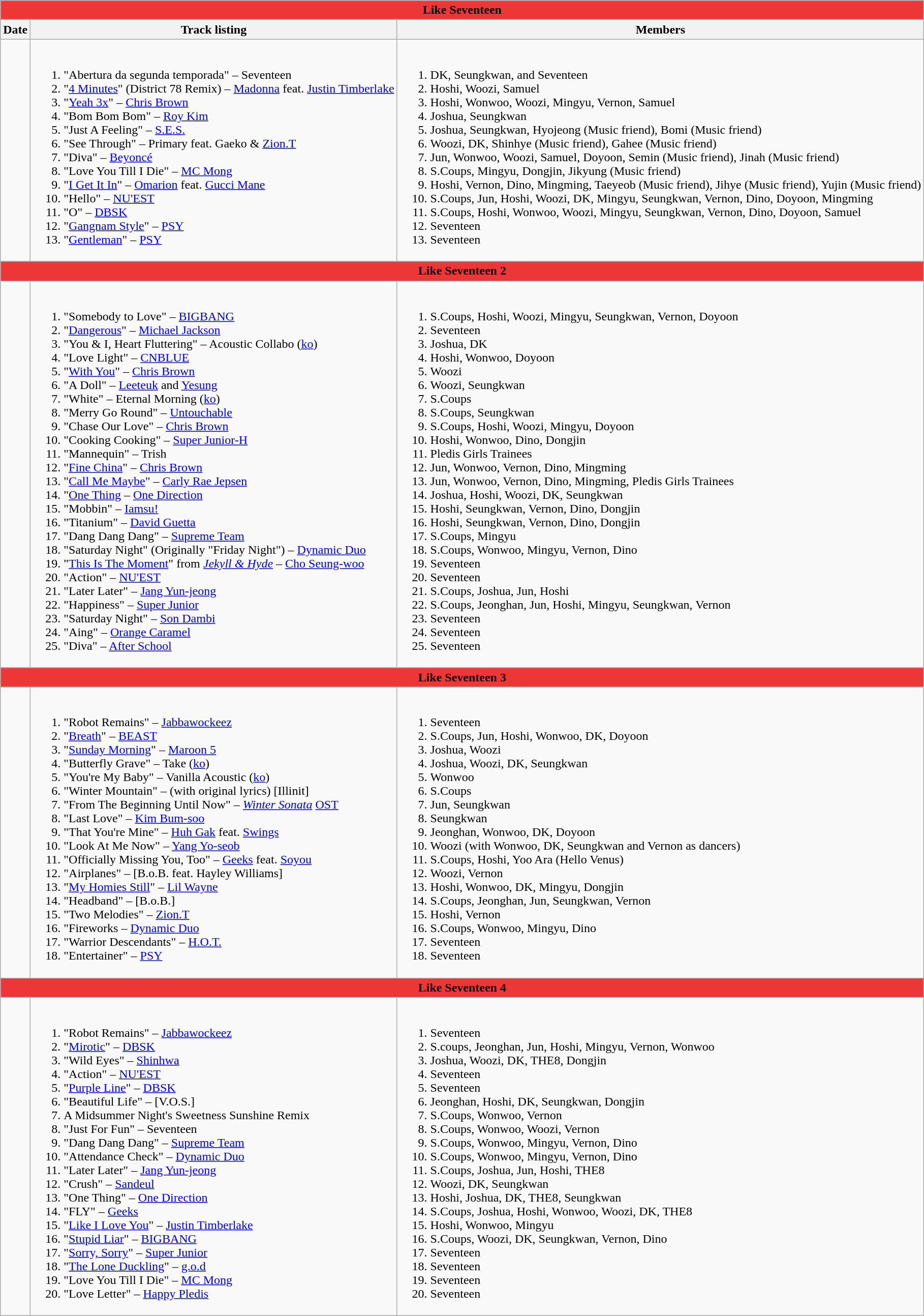<table class="wikitable">
<tr style="background:#ccc; text-align:center;">
<th colspan="5" style="background: #ED3737;">Like Seventeen</th>
</tr>
<tr style="background:#ccc; text-align:center;">
<th colspan="1">Date</th>
<th colspan="1">Track listing</th>
<th colspan="1">Members</th>
</tr>
<tr>
<td align="center"></td>
<td><br><ol><li>"Abertura da segunda temporada" – Seventeen</li><li>"<a href='#'>4 Minutes</a>" (District 78 Remix) – <a href='#'>Madonna</a> feat. <a href='#'>Justin Timberlake</a></li><li>"<a href='#'>Yeah 3x</a>" – <a href='#'>Chris Brown</a></li><li>"Bom Bom Bom" – <a href='#'>Roy Kim</a></li><li>"Just A Feeling" – <a href='#'>S.E.S.</a></li><li>"See Through" – Primary feat. Gaeko & <a href='#'>Zion.T</a></li><li>"Diva" – <a href='#'>Beyoncé</a></li><li>"Love You Till I Die" – <a href='#'>MC Mong</a></li><li>"<a href='#'>I Get It In</a>" – <a href='#'>Omarion</a> feat. <a href='#'>Gucci Mane</a></li><li>"Hello" – <a href='#'>NU'EST</a></li><li>"O" – <a href='#'>DBSK</a></li><li>"<a href='#'>Gangnam Style</a>" – <a href='#'>PSY</a></li><li>"<a href='#'>Gentleman</a>" – <a href='#'>PSY</a></li></ol></td>
<td><br><ol><li>DK, Seungkwan, and Seventeen</li><li>Hoshi, Woozi, Samuel</li><li>Hoshi, Wonwoo, Woozi, Mingyu, Vernon, Samuel</li><li>Joshua, Seungkwan</li><li>Joshua, Seungkwan, Hyojeong (Music friend), Bomi (Music friend)</li><li>Woozi, DK, Shinhye (Music friend), Gahee (Music friend)</li><li>Jun, Wonwoo, Woozi, Samuel, Doyoon, Semin (Music friend), Jinah (Music friend)</li><li>S.Coups, Mingyu, Dongjin, Jikyung (Music friend)</li><li>Hoshi, Vernon, Dino, Mingming, Taeyeob (Music friend), Jihye (Music friend), Yujin (Music friend)</li><li>S.Coups, Jun, Hoshi, Woozi, DK, Mingyu, Seungkwan, Vernon, Dino, Doyoon, Mingming</li><li>S.Coups, Hoshi, Wonwoo, Woozi, Mingyu, Seungkwan, Vernon, Dino, Doyoon, Samuel</li><li>Seventeen</li><li>Seventeen</li></ol></td>
</tr>
<tr style="background:#ccc; text-align:center;">
<th colspan="5" style="background: #ED3737;">Like Seventeen 2</th>
</tr>
<tr>
<td align="center"></td>
<td><br><ol><li>"Somebody to Love" – <a href='#'>BIGBANG</a></li><li>"<a href='#'>Dangerous</a>" – <a href='#'>Michael Jackson</a></li><li>"You & I, Heart Fluttering" – Acoustic Collabo (<a href='#'>ko</a>)</li><li>"Love Light" – <a href='#'>CNBLUE</a></li><li>"<a href='#'>With You</a>" – <a href='#'>Chris Brown</a></li><li>"A Doll" – <a href='#'>Leeteuk</a> and <a href='#'>Yesung</a></li><li>"White" – Eternal Morning (<a href='#'>ko</a>)</li><li>"Merry Go Round" – <a href='#'>Untouchable</a></li><li>"Chase Our Love" – <a href='#'>Chris Brown</a></li><li>"Cooking Cooking" – <a href='#'>Super Junior-H</a></li><li>"Mannequin" – Trish</li><li>"<a href='#'>Fine China</a>" – <a href='#'>Chris Brown</a></li><li>"<a href='#'>Call Me Maybe</a>" – <a href='#'>Carly Rae Jepsen</a></li><li>"<a href='#'>One Thing</a> – <a href='#'>One Direction</a></li><li>"Mobbin" – <a href='#'>Iamsu!</a></li><li>"Titanium" – <a href='#'>David Guetta</a></li><li>"Dang Dang Dang" – <a href='#'>Supreme Team</a></li><li>"Saturday Night" (Originally "Friday Night") – <a href='#'>Dynamic Duo</a></li><li>"<a href='#'>This Is The Moment</a>" from <em><a href='#'>Jekyll & Hyde</a></em> – <a href='#'>Cho Seung-woo</a></li><li>"Action" – <a href='#'>NU'EST</a></li><li>"Later Later" – <a href='#'>Jang Yun-jeong</a></li><li>"Happiness" – <a href='#'>Super Junior</a></li><li>"Saturday Night" – <a href='#'>Son Dambi</a></li><li>"Aing" – <a href='#'>Orange Caramel</a></li><li>"Diva" – <a href='#'>After School</a></li></ol></td>
<td><br><ol><li>S.Coups, Hoshi, Woozi, Mingyu, Seungkwan, Vernon, Doyoon</li><li>Seventeen</li><li>Joshua, DK</li><li>Hoshi, Wonwoo, Doyoon</li><li>Woozi</li><li>Woozi, Seungkwan</li><li>S.Coups</li><li>S.Coups, Seungkwan</li><li>S.Coups, Hoshi, Woozi, Mingyu, Doyoon</li><li>Hoshi, Wonwoo, Dino, Dongjin</li><li>Pledis Girls Trainees</li><li>Jun, Wonwoo, Vernon, Dino, Mingming</li><li>Jun, Wonwoo, Vernon, Dino, Mingming, Pledis Girls Trainees</li><li>Joshua, Hoshi, Woozi, DK, Seungkwan</li><li>Hoshi, Seungkwan, Vernon, Dino, Dongjin</li><li>Hoshi, Seungkwan, Vernon, Dino, Dongjin</li><li>S.Coups, Mingyu</li><li>S.Coups, Wonwoo, Mingyu, Vernon, Dino</li><li>Seventeen</li><li>Seventeen</li><li>S.Coups, Joshua, Jun, Hoshi</li><li>S.Coups, Jeonghan, Jun, Hoshi, Mingyu, Seungkwan, Vernon</li><li>Seventeen</li><li>Seventeen</li><li>Seventeen</li></ol></td>
</tr>
<tr style="background:#ccc; text-align:center;">
<th colspan="5" style="background: #ED3737;">Like Seventeen 3</th>
</tr>
<tr>
<td align="center"></td>
<td><br><ol><li>"Robot Remains" – <a href='#'>Jabbawockeez</a></li><li>"<a href='#'>Breath</a>" – <a href='#'>BEAST</a></li><li>"<a href='#'>Sunday Morning</a>" – <a href='#'>Maroon 5</a></li><li>"Butterfly Grave" – Take (<a href='#'>ko</a>)</li><li>"You're My Baby" – Vanilla Acoustic (<a href='#'>ko</a>)</li><li>"Winter Mountain" – (with original lyrics) [Illinit]</li><li>"From The Beginning Until Now" – <em><a href='#'>Winter Sonata</a></em> <a href='#'>OST</a></li><li>"Last Love" – <a href='#'>Kim Bum-soo</a></li><li>"That You're Mine" – <a href='#'>Huh Gak</a> feat. <a href='#'>Swings</a></li><li>"Look At Me Now" – <a href='#'>Yang Yo-seob</a></li><li>"Officially Missing You, Too" – <a href='#'>Geeks</a> feat. <a href='#'>Soyou</a></li><li>"Airplanes" – [B.o.B. feat. Hayley Williams]</li><li>"<a href='#'>My Homies Still</a>" – <a href='#'>Lil Wayne</a></li><li>"Headband" – [B.o.B.]</li><li>"Two Melodies" – <a href='#'>Zion.T</a></li><li>"Fireworks – <a href='#'>Dynamic Duo</a></li><li>"Warrior Descendants" – <a href='#'>H.O.T.</a></li><li>"Entertainer" – <a href='#'>PSY</a></li></ol></td>
<td><br><ol><li>Seventeen</li><li>S.Coups, Jun, Hoshi, Wonwoo, DK, Doyoon</li><li>Joshua, Woozi</li><li>Joshua, Woozi, DK, Seungkwan</li><li>Wonwoo</li><li>S.Coups</li><li>Jun, Seungkwan</li><li>Seungkwan</li><li>Jeonghan, Wonwoo, DK, Doyoon</li><li>Woozi (with Wonwoo, DK, Seungkwan and Vernon as dancers)</li><li>S.Coups, Hoshi, Yoo Ara (Hello Venus)</li><li>Woozi, Vernon</li><li>Hoshi, Wonwoo, DK, Mingyu, Dongjin</li><li>S.Coups, Jeonghan, Jun, Seungkwan, Vernon</li><li>Hoshi, Vernon</li><li>S.Coups, Wonwoo, Mingyu, Dino</li><li>Seventeen</li><li>Seventeen</li></ol></td>
</tr>
<tr style="background:#ccc; text-align:center;">
<th colspan="5" style="background: #ED3737;">Like Seventeen 4</th>
</tr>
<tr>
<td align="center"></td>
<td><br><ol><li>"Robot Remains" – <a href='#'>Jabbawockeez</a></li><li>"<a href='#'>Mirotic</a>" – <a href='#'>DBSK</a></li><li>"Wild Eyes" – <a href='#'>Shinhwa</a></li><li>"Action" – <a href='#'>NU'EST</a></li><li>"<a href='#'>Purple Line</a>" – <a href='#'>DBSK</a></li><li>"Beautiful Life" – [V.O.S.]</li><li>A Midsummer Night's Sweetness Sunshine Remix</li><li>"Just For Fun" – Seventeen</li><li>"Dang Dang Dang" – <a href='#'>Supreme Team</a></li><li>"Attendance Check" – <a href='#'>Dynamic Duo</a></li><li>"Later Later" – <a href='#'>Jang Yun-jeong</a></li><li>"Crush" – <a href='#'>Sandeul</a></li><li>"One Thing" – <a href='#'>One Direction</a></li><li>"FLY" – <a href='#'>Geeks</a></li><li>"<a href='#'>Like I Love You</a>" – <a href='#'>Justin Timberlake</a></li><li>"<a href='#'>Stupid Liar</a>" – <a href='#'>BIGBANG</a></li><li>"<a href='#'>Sorry, Sorry</a>" – <a href='#'>Super Junior</a></li><li>"<a href='#'>The Lone Duckling</a>" – <a href='#'>g.o.d</a></li><li>"Love You Till I Die" – <a href='#'>MC Mong</a></li><li>"Love Letter" – <a href='#'>Happy Pledis</a></li></ol></td>
<td><br><ol><li>Seventeen</li><li>S.coups, Jeonghan, Jun, Hoshi, Mingyu, Vernon, Wonwoo</li><li>Joshua, Woozi, DK, THE8, Dongjin</li><li>Seventeen</li><li>Seventeen</li><li>Jeonghan, Hoshi, DK, Seungkwan, Dongjin</li><li>S.Coups, Wonwoo, Vernon</li><li>S.Coups, Wonwoo, Woozi, Vernon</li><li>S.Coups, Wonwoo, Mingyu, Vernon, Dino</li><li>S.Coups, Wonwoo, Mingyu, Vernon, Dino</li><li>S.Coups, Joshua, Jun, Hoshi, THE8</li><li>Woozi, DK, Seungkwan</li><li>Hoshi, Joshua, DK, THE8, Seungkwan</li><li>S.Coups, Joshua, Hoshi, Wonwoo, Woozi, DK, THE8</li><li>Hoshi, Wonwoo, Mingyu</li><li>S.Coups, Woozi, DK, Seungkwan, Vernon, Dino</li><li>Seventeen</li><li>Seventeen</li><li>Seventeen</li><li>Seventeen</li></ol></td>
</tr>
</table>
